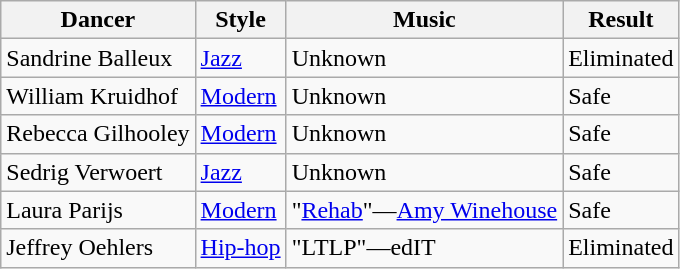<table class="wikitable">
<tr>
<th>Dancer</th>
<th>Style</th>
<th>Music</th>
<th>Result</th>
</tr>
<tr>
<td>Sandrine Balleux</td>
<td><a href='#'>Jazz</a></td>
<td>Unknown</td>
<td>Eliminated</td>
</tr>
<tr>
<td>William Kruidhof</td>
<td><a href='#'>Modern</a></td>
<td>Unknown</td>
<td>Safe</td>
</tr>
<tr>
<td>Rebecca Gilhooley</td>
<td><a href='#'>Modern</a></td>
<td>Unknown</td>
<td>Safe</td>
</tr>
<tr>
<td>Sedrig Verwoert</td>
<td><a href='#'>Jazz</a></td>
<td>Unknown</td>
<td>Safe</td>
</tr>
<tr>
<td>Laura Parijs</td>
<td><a href='#'>Modern</a></td>
<td>"<a href='#'>Rehab</a>"—<a href='#'>Amy Winehouse</a></td>
<td>Safe</td>
</tr>
<tr>
<td>Jeffrey Oehlers</td>
<td><a href='#'>Hip-hop</a></td>
<td>"LTLP"—edIT</td>
<td>Eliminated</td>
</tr>
</table>
